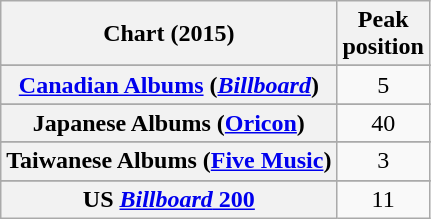<table class="wikitable sortable plainrowheaders" style="text-align:center">
<tr>
<th scope="col">Chart (2015)</th>
<th scope="col">Peak<br>position</th>
</tr>
<tr>
</tr>
<tr>
</tr>
<tr>
</tr>
<tr>
<th scope="row"><a href='#'>Canadian Albums</a> (<a href='#'><em>Billboard</em></a>)</th>
<td>5</td>
</tr>
<tr>
</tr>
<tr>
<th scope="row">Japanese Albums (<a href='#'>Oricon</a>)</th>
<td>40</td>
</tr>
<tr>
</tr>
<tr>
<th scope="row">Taiwanese Albums (<a href='#'>Five Music</a>)</th>
<td>3</td>
</tr>
<tr>
</tr>
<tr>
<th scope="row">US <a href='#'><em>Billboard</em> 200</a></th>
<td>11</td>
</tr>
</table>
